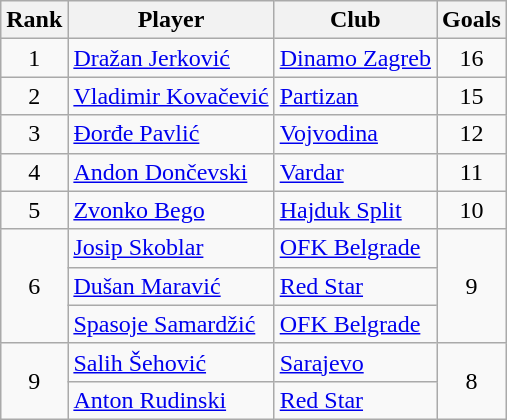<table class="wikitable" style="text-align:center">
<tr>
<th>Rank</th>
<th>Player</th>
<th>Club</th>
<th>Goals</th>
</tr>
<tr>
<td rowspan="1">1</td>
<td align="left"> <a href='#'>Dražan Jerković</a></td>
<td align="left"><a href='#'>Dinamo Zagreb</a></td>
<td>16</td>
</tr>
<tr>
<td rowspan="1">2</td>
<td align="left"> <a href='#'>Vladimir Kovačević</a></td>
<td align="left"><a href='#'>Partizan</a></td>
<td>15</td>
</tr>
<tr>
<td rowspan="1">3</td>
<td align="left"> <a href='#'>Đorđe Pavlić</a></td>
<td align="left"><a href='#'>Vojvodina</a></td>
<td>12</td>
</tr>
<tr>
<td rowspan="1">4</td>
<td align="left"> <a href='#'>Andon Dončevski</a></td>
<td align="left"><a href='#'>Vardar</a></td>
<td>11</td>
</tr>
<tr>
<td rowspan="1">5</td>
<td align="left"> <a href='#'>Zvonko Bego</a></td>
<td align="left"><a href='#'>Hajduk Split</a></td>
<td>10</td>
</tr>
<tr>
<td rowspan="3">6</td>
<td align="left"> <a href='#'>Josip Skoblar</a></td>
<td align="left"><a href='#'>OFK Belgrade</a></td>
<td rowspan="3">9</td>
</tr>
<tr>
<td align="left"> <a href='#'>Dušan Maravić</a></td>
<td align="left"><a href='#'>Red Star</a></td>
</tr>
<tr>
<td align="left"> <a href='#'>Spasoje Samardžić</a></td>
<td align="left"><a href='#'>OFK Belgrade</a></td>
</tr>
<tr>
<td rowspan="2">9</td>
<td align="left"> <a href='#'>Salih Šehović</a></td>
<td align="left"><a href='#'>Sarajevo</a></td>
<td rowspan="2">8</td>
</tr>
<tr>
<td align="left"> <a href='#'>Anton Rudinski</a></td>
<td align="left"><a href='#'>Red Star</a></td>
</tr>
</table>
